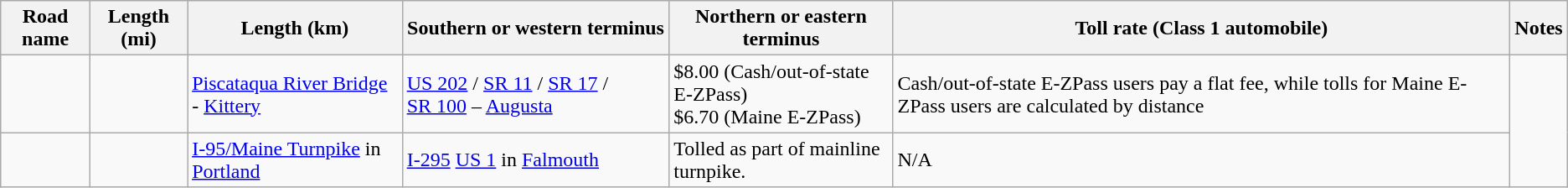<table class=wikitable>
<tr>
<th scope=col>Road name</th>
<th scope=col>Length (mi)</th>
<th scope=col>Length (km)</th>
<th scope=col>Southern or western terminus</th>
<th scope=col>Northern or eastern terminus</th>
<th scope=col>Toll rate (Class 1 automobile)</th>
<th scope=col>Notes</th>
</tr>
<tr>
<td></td>
<td></td>
<td><a href='#'>Piscataqua River Bridge</a> - <a href='#'>Kittery</a></td>
<td><a href='#'>US 202</a> / <a href='#'>SR 11</a> / <a href='#'>SR 17</a> / <a href='#'>SR 100</a> – <a href='#'>Augusta</a></td>
<td>$8.00 (Cash/out-of-state E-ZPass)<br>$6.70 (Maine E-ZPass)</td>
<td>Cash/out-of-state E-ZPass users pay a flat fee, while tolls for Maine E-ZPass users are calculated by distance</td>
</tr>
<tr>
<td></td>
<td></td>
<td><a href='#'>I-95/Maine Turnpike</a>  in <a href='#'>Portland</a></td>
<td><a href='#'>I-295</a> <a href='#'>US 1</a>  in <a href='#'>Falmouth</a></td>
<td>Tolled as part of mainline turnpike.</td>
<td>N/A</td>
</tr>
</table>
